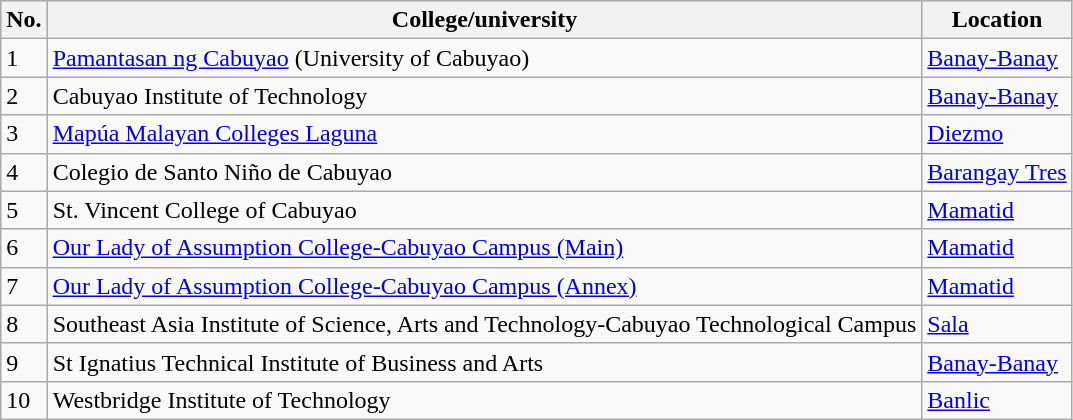<table class="wikitable">
<tr style="background:#ccc;">
<th>No.</th>
<th>College/university</th>
<th>Location</th>
</tr>
<tr>
<td>1</td>
<td><a href='#'>Pamantasan ng Cabuyao</a> (University of Cabuyao)</td>
<td><a href='#'>Banay-Banay</a></td>
</tr>
<tr>
<td>2</td>
<td>Cabuyao Institute of Technology</td>
<td><a href='#'>Banay-Banay</a></td>
</tr>
<tr>
<td>3</td>
<td><a href='#'>Mapúa Malayan Colleges Laguna</a></td>
<td><a href='#'>Diezmo</a></td>
</tr>
<tr>
<td>4</td>
<td>Colegio de Santo Niño de Cabuyao</td>
<td><a href='#'>Barangay Tres</a></td>
</tr>
<tr>
<td>5</td>
<td>St. Vincent College of Cabuyao</td>
<td><a href='#'>Mamatid</a></td>
</tr>
<tr>
<td>6</td>
<td><a href='#'>Our Lady of Assumption College-Cabuyao Campus (Main)</a></td>
<td><a href='#'>Mamatid</a></td>
</tr>
<tr>
<td>7</td>
<td><a href='#'>Our Lady of Assumption College-Cabuyao Campus (Annex)</a></td>
<td><a href='#'>Mamatid</a></td>
</tr>
<tr>
<td>8</td>
<td>Southeast Asia Institute of Science, Arts and Technology-Cabuyao Technological Campus</td>
<td><a href='#'>Sala</a></td>
</tr>
<tr>
<td>9</td>
<td>St Ignatius Technical Institute of Business and Arts</td>
<td><a href='#'>Banay-Banay</a></td>
</tr>
<tr>
<td>10</td>
<td>Westbridge Institute of Technology</td>
<td><a href='#'>Banlic</a></td>
</tr>
</table>
